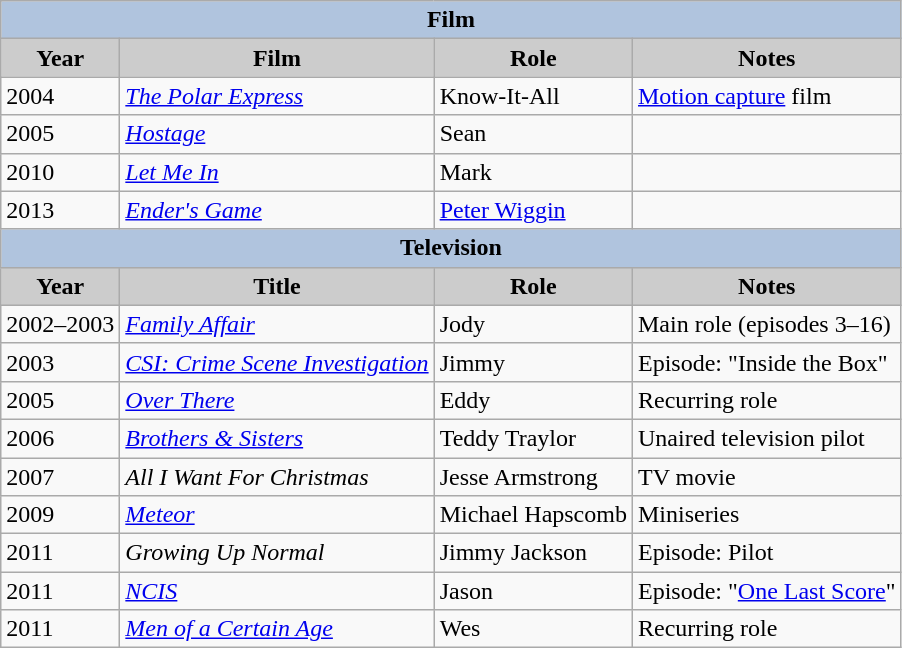<table class="wikitable" style="font-size1090%">
<tr style="text-align:center;">
<th colspan=4 style="background:#B0C4DE;">Film</th>
</tr>
<tr style="text-align:center;">
<th style="background:#ccc;">Year</th>
<th style="background:#ccc;">Film</th>
<th style="background:#ccc;">Role</th>
<th style="background:#ccc;">Notes</th>
</tr>
<tr>
<td>2004</td>
<td><em><a href='#'>The Polar Express</a></em></td>
<td>Know-It-All</td>
<td><a href='#'>Motion capture</a> film</td>
</tr>
<tr>
<td>2005</td>
<td><em><a href='#'>Hostage</a></em></td>
<td>Sean</td>
<td></td>
</tr>
<tr>
<td>2010</td>
<td><em><a href='#'>Let Me In</a></em></td>
<td>Mark</td>
<td></td>
</tr>
<tr>
<td>2013</td>
<td><em><a href='#'>Ender's Game</a></em></td>
<td><a href='#'>Peter Wiggin</a></td>
<td></td>
</tr>
<tr style="text-align:center;">
<th colspan=4 style="background:#B0C4DE;">Television</th>
</tr>
<tr style="text-align:center;">
<th style="background:#ccc;">Year</th>
<th style="background:#ccc;">Title</th>
<th style="background:#ccc;">Role</th>
<th style="background:#ccc;">Notes</th>
</tr>
<tr>
<td>2002–2003</td>
<td><em><a href='#'>Family Affair</a></em></td>
<td>Jody</td>
<td>Main role (episodes 3–16)</td>
</tr>
<tr>
<td>2003</td>
<td><em><a href='#'>CSI: Crime Scene Investigation</a></em></td>
<td>Jimmy</td>
<td>Episode: "Inside the Box"</td>
</tr>
<tr>
<td>2005</td>
<td><em><a href='#'>Over There</a></em></td>
<td>Eddy</td>
<td>Recurring role</td>
</tr>
<tr>
<td>2006</td>
<td><em><a href='#'>Brothers & Sisters</a></em></td>
<td>Teddy Traylor</td>
<td>Unaired television pilot</td>
</tr>
<tr>
<td>2007</td>
<td><em>All I Want For Christmas</em></td>
<td>Jesse Armstrong</td>
<td>TV movie</td>
</tr>
<tr>
<td>2009</td>
<td><em><a href='#'>Meteor</a></em></td>
<td>Michael Hapscomb</td>
<td>Miniseries</td>
</tr>
<tr>
<td>2011</td>
<td><em>Growing Up Normal</em></td>
<td>Jimmy Jackson</td>
<td>Episode: Pilot</td>
</tr>
<tr>
<td>2011</td>
<td><em><a href='#'>NCIS</a></em></td>
<td>Jason</td>
<td>Episode: "<a href='#'>One Last Score</a>"</td>
</tr>
<tr>
<td>2011</td>
<td><em><a href='#'>Men of a Certain Age</a></em></td>
<td>Wes</td>
<td>Recurring role</td>
</tr>
</table>
